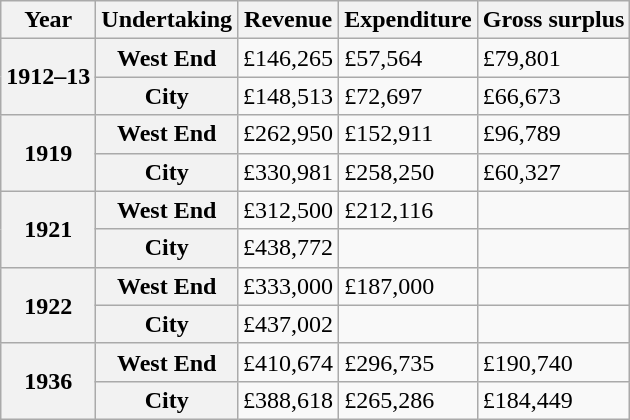<table class="wikitable">
<tr>
<th>Year</th>
<th>Undertaking</th>
<th>Revenue</th>
<th>Expenditure</th>
<th>Gross surplus</th>
</tr>
<tr>
<th rowspan="2">1912–13</th>
<th>West End</th>
<td>£146,265</td>
<td>£57,564</td>
<td>£79,801</td>
</tr>
<tr>
<th>City</th>
<td>£148,513</td>
<td>£72,697</td>
<td>£66,673</td>
</tr>
<tr>
<th rowspan="2">1919</th>
<th>West End</th>
<td>£262,950</td>
<td>£152,911</td>
<td>£96,789</td>
</tr>
<tr>
<th>City</th>
<td>£330,981</td>
<td>£258,250</td>
<td>£60,327</td>
</tr>
<tr>
<th rowspan="2">1921</th>
<th>West End</th>
<td>£312,500</td>
<td>£212,116</td>
<td></td>
</tr>
<tr>
<th>City</th>
<td>£438,772</td>
<td></td>
<td></td>
</tr>
<tr>
<th rowspan="2">1922</th>
<th>West End</th>
<td>£333,000</td>
<td>£187,000</td>
<td></td>
</tr>
<tr>
<th>City</th>
<td>£437,002</td>
<td></td>
<td></td>
</tr>
<tr>
<th rowspan="2">1936</th>
<th>West End</th>
<td>£410,674</td>
<td>£296,735</td>
<td>£190,740</td>
</tr>
<tr>
<th>City</th>
<td>£388,618</td>
<td>£265,286</td>
<td>£184,449</td>
</tr>
</table>
